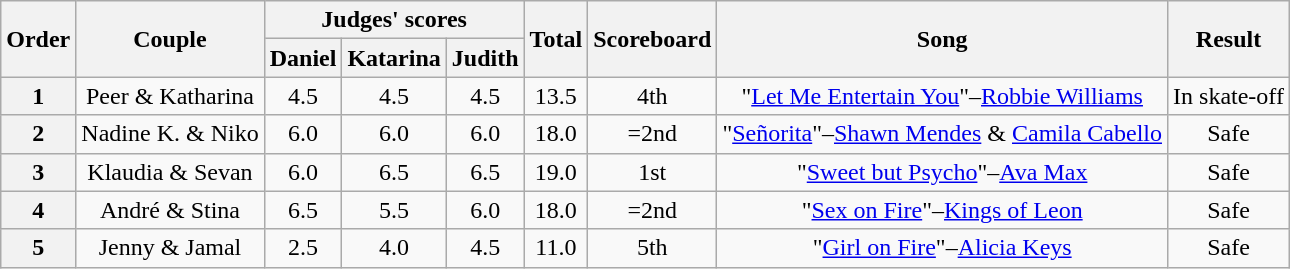<table class="wikitable plainrowheaders" style="text-align:center;">
<tr>
<th scope="col" rowspan=2>Order</th>
<th scope="col" rowspan=2>Couple</th>
<th scope="col" colspan=3>Judges' scores</th>
<th scope="col" rowspan=2>Total</th>
<th scope="col" rowspan=2>Scoreboard</th>
<th scope="col" rowspan=2>Song</th>
<th scope="col" rowspan=2>Result</th>
</tr>
<tr>
<th scope="col">Daniel</th>
<th>Katarina</th>
<th>Judith</th>
</tr>
<tr>
<th scope="col">1</th>
<td>Peer & Katharina</td>
<td>4.5</td>
<td>4.5</td>
<td>4.5</td>
<td>13.5</td>
<td>4th</td>
<td>"<a href='#'>Let Me Entertain You</a>"–<a href='#'>Robbie Williams</a></td>
<td>In skate-off</td>
</tr>
<tr>
<th scope="col">2</th>
<td>Nadine K. & Niko</td>
<td>6.0</td>
<td>6.0</td>
<td>6.0</td>
<td>18.0</td>
<td>=2nd</td>
<td>"<a href='#'>Señorita</a>"–<a href='#'>Shawn Mendes</a> & <a href='#'>Camila Cabello</a></td>
<td>Safe</td>
</tr>
<tr>
<th scope="col">3</th>
<td>Klaudia & Sevan</td>
<td>6.0</td>
<td>6.5</td>
<td>6.5</td>
<td>19.0</td>
<td>1st</td>
<td>"<a href='#'>Sweet but Psycho</a>"–<a href='#'>Ava Max</a></td>
<td>Safe</td>
</tr>
<tr>
<th scope="col">4</th>
<td>André & Stina</td>
<td>6.5</td>
<td>5.5</td>
<td>6.0</td>
<td>18.0</td>
<td>=2nd</td>
<td>"<a href='#'>Sex on Fire</a>"–<a href='#'>Kings of Leon</a></td>
<td>Safe</td>
</tr>
<tr>
<th scope="col">5</th>
<td>Jenny & Jamal</td>
<td>2.5</td>
<td>4.0</td>
<td>4.5</td>
<td>11.0</td>
<td>5th</td>
<td>"<a href='#'>Girl on Fire</a>"–<a href='#'>Alicia Keys</a></td>
<td>Safe</td>
</tr>
</table>
